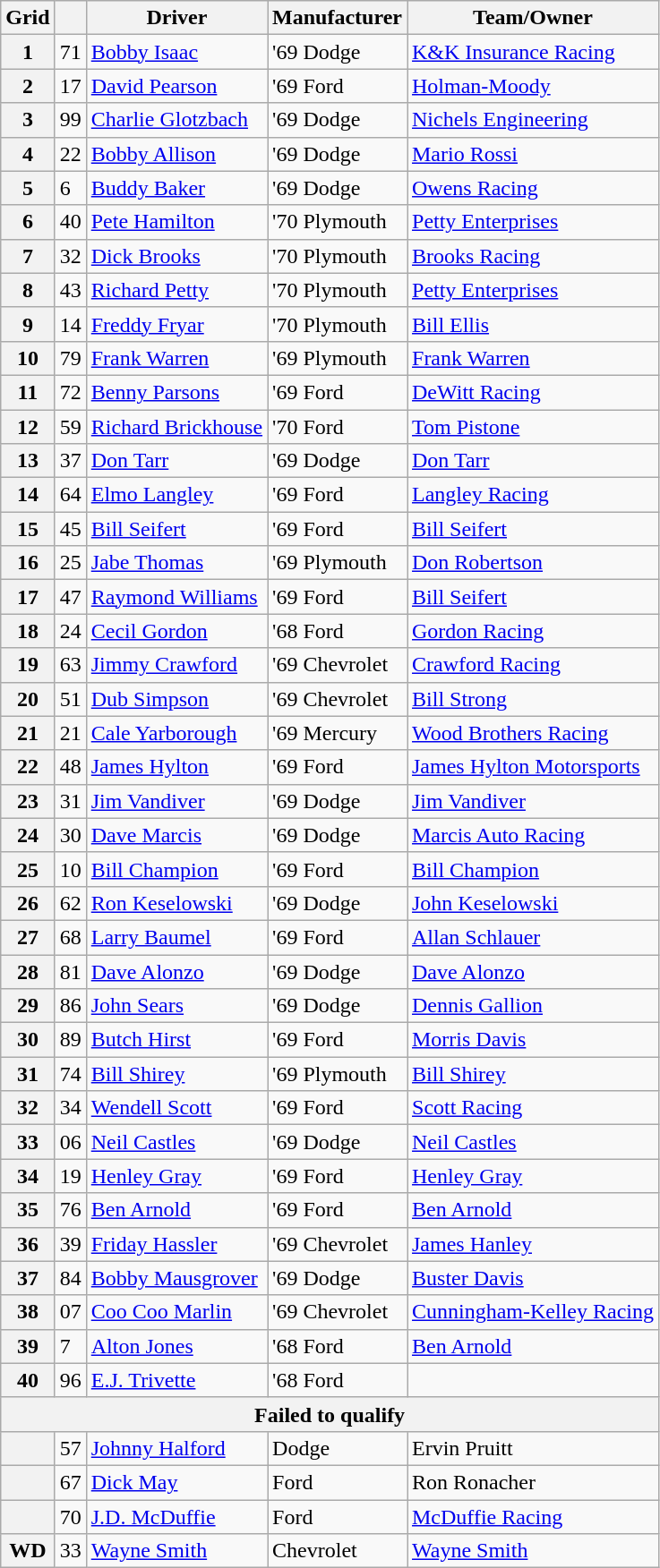<table class="wikitable">
<tr>
<th>Grid</th>
<th></th>
<th>Driver</th>
<th>Manufacturer</th>
<th>Team/Owner</th>
</tr>
<tr>
<th>1</th>
<td>71</td>
<td><a href='#'>Bobby Isaac</a></td>
<td>'69 Dodge</td>
<td><a href='#'>K&K Insurance Racing</a></td>
</tr>
<tr>
<th>2</th>
<td>17</td>
<td><a href='#'>David Pearson</a></td>
<td>'69 Ford</td>
<td><a href='#'>Holman-Moody</a></td>
</tr>
<tr>
<th>3</th>
<td>99</td>
<td><a href='#'>Charlie Glotzbach</a></td>
<td>'69 Dodge</td>
<td><a href='#'>Nichels Engineering</a></td>
</tr>
<tr>
<th>4</th>
<td>22</td>
<td><a href='#'>Bobby Allison</a></td>
<td>'69 Dodge</td>
<td><a href='#'>Mario Rossi</a></td>
</tr>
<tr>
<th>5</th>
<td>6</td>
<td><a href='#'>Buddy Baker</a></td>
<td>'69 Dodge</td>
<td><a href='#'>Owens Racing</a></td>
</tr>
<tr>
<th>6</th>
<td>40</td>
<td><a href='#'>Pete Hamilton</a></td>
<td>'70 Plymouth</td>
<td><a href='#'>Petty Enterprises</a></td>
</tr>
<tr>
<th>7</th>
<td>32</td>
<td><a href='#'>Dick Brooks</a></td>
<td>'70 Plymouth</td>
<td><a href='#'>Brooks Racing</a></td>
</tr>
<tr>
<th>8</th>
<td>43</td>
<td><a href='#'>Richard Petty</a></td>
<td>'70 Plymouth</td>
<td><a href='#'>Petty Enterprises</a></td>
</tr>
<tr>
<th>9</th>
<td>14</td>
<td><a href='#'>Freddy Fryar</a></td>
<td>'70 Plymouth</td>
<td><a href='#'>Bill Ellis</a></td>
</tr>
<tr>
<th>10</th>
<td>79</td>
<td><a href='#'>Frank Warren</a></td>
<td>'69 Plymouth</td>
<td><a href='#'>Frank Warren</a></td>
</tr>
<tr>
<th>11</th>
<td>72</td>
<td><a href='#'>Benny Parsons</a></td>
<td>'69 Ford</td>
<td><a href='#'>DeWitt Racing</a></td>
</tr>
<tr>
<th>12</th>
<td>59</td>
<td><a href='#'>Richard Brickhouse</a></td>
<td>'70 Ford</td>
<td><a href='#'>Tom Pistone</a></td>
</tr>
<tr>
<th>13</th>
<td>37</td>
<td><a href='#'>Don Tarr</a></td>
<td>'69 Dodge</td>
<td><a href='#'>Don Tarr</a></td>
</tr>
<tr>
<th>14</th>
<td>64</td>
<td><a href='#'>Elmo Langley</a></td>
<td>'69 Ford</td>
<td><a href='#'>Langley Racing</a></td>
</tr>
<tr>
<th>15</th>
<td>45</td>
<td><a href='#'>Bill Seifert</a></td>
<td>'69 Ford</td>
<td><a href='#'>Bill Seifert</a></td>
</tr>
<tr>
<th>16</th>
<td>25</td>
<td><a href='#'>Jabe Thomas</a></td>
<td>'69 Plymouth</td>
<td><a href='#'>Don Robertson</a></td>
</tr>
<tr>
<th>17</th>
<td>47</td>
<td><a href='#'>Raymond Williams</a></td>
<td>'69 Ford</td>
<td><a href='#'>Bill Seifert</a></td>
</tr>
<tr>
<th>18</th>
<td>24</td>
<td><a href='#'>Cecil Gordon</a></td>
<td>'68 Ford</td>
<td><a href='#'>Gordon Racing</a></td>
</tr>
<tr>
<th>19</th>
<td>63</td>
<td><a href='#'>Jimmy Crawford</a></td>
<td>'69 Chevrolet</td>
<td><a href='#'>Crawford Racing</a></td>
</tr>
<tr>
<th>20</th>
<td>51</td>
<td><a href='#'>Dub Simpson</a></td>
<td>'69 Chevrolet</td>
<td><a href='#'>Bill Strong</a></td>
</tr>
<tr>
<th>21</th>
<td>21</td>
<td><a href='#'>Cale Yarborough</a></td>
<td>'69 Mercury</td>
<td><a href='#'>Wood Brothers Racing</a></td>
</tr>
<tr>
<th>22</th>
<td>48</td>
<td><a href='#'>James Hylton</a></td>
<td>'69 Ford</td>
<td><a href='#'>James Hylton Motorsports</a></td>
</tr>
<tr>
<th>23</th>
<td>31</td>
<td><a href='#'>Jim Vandiver</a></td>
<td>'69 Dodge</td>
<td><a href='#'>Jim Vandiver</a></td>
</tr>
<tr>
<th>24</th>
<td>30</td>
<td><a href='#'>Dave Marcis</a></td>
<td>'69 Dodge</td>
<td><a href='#'>Marcis Auto Racing</a></td>
</tr>
<tr>
<th>25</th>
<td>10</td>
<td><a href='#'>Bill Champion</a></td>
<td>'69 Ford</td>
<td><a href='#'>Bill Champion</a></td>
</tr>
<tr>
<th>26</th>
<td>62</td>
<td><a href='#'>Ron Keselowski</a></td>
<td>'69 Dodge</td>
<td><a href='#'>John Keselowski</a></td>
</tr>
<tr>
<th>27</th>
<td>68</td>
<td><a href='#'>Larry Baumel</a></td>
<td>'69 Ford</td>
<td><a href='#'>Allan Schlauer</a></td>
</tr>
<tr>
<th>28</th>
<td>81</td>
<td><a href='#'>Dave Alonzo</a></td>
<td>'69 Dodge</td>
<td><a href='#'>Dave Alonzo</a></td>
</tr>
<tr>
<th>29</th>
<td>86</td>
<td><a href='#'>John Sears</a></td>
<td>'69 Dodge</td>
<td><a href='#'>Dennis Gallion</a></td>
</tr>
<tr>
<th>30</th>
<td>89</td>
<td><a href='#'>Butch Hirst</a></td>
<td>'69 Ford</td>
<td><a href='#'>Morris Davis</a></td>
</tr>
<tr>
<th>31</th>
<td>74</td>
<td><a href='#'>Bill Shirey</a></td>
<td>'69 Plymouth</td>
<td><a href='#'>Bill Shirey</a></td>
</tr>
<tr>
<th>32</th>
<td>34</td>
<td><a href='#'>Wendell Scott</a></td>
<td>'69 Ford</td>
<td><a href='#'>Scott Racing</a></td>
</tr>
<tr>
<th>33</th>
<td>06</td>
<td><a href='#'>Neil Castles</a></td>
<td>'69 Dodge</td>
<td><a href='#'>Neil Castles</a></td>
</tr>
<tr>
<th>34</th>
<td>19</td>
<td><a href='#'>Henley Gray</a></td>
<td>'69 Ford</td>
<td><a href='#'>Henley Gray</a></td>
</tr>
<tr>
<th>35</th>
<td>76</td>
<td><a href='#'>Ben Arnold</a></td>
<td>'69 Ford</td>
<td><a href='#'>Ben Arnold</a></td>
</tr>
<tr>
<th>36</th>
<td>39</td>
<td><a href='#'>Friday Hassler</a></td>
<td>'69 Chevrolet</td>
<td><a href='#'>James Hanley</a></td>
</tr>
<tr>
<th>37</th>
<td>84</td>
<td><a href='#'>Bobby Mausgrover</a></td>
<td>'69 Dodge</td>
<td><a href='#'>Buster Davis</a></td>
</tr>
<tr>
<th>38</th>
<td>07</td>
<td><a href='#'>Coo Coo Marlin</a></td>
<td>'69 Chevrolet</td>
<td><a href='#'>Cunningham-Kelley Racing</a></td>
</tr>
<tr>
<th>39</th>
<td>7</td>
<td><a href='#'>Alton Jones</a></td>
<td>'68 Ford</td>
<td><a href='#'>Ben Arnold</a></td>
</tr>
<tr>
<th>40</th>
<td>96</td>
<td><a href='#'>E.J. Trivette</a></td>
<td>'68 Ford</td>
<td></td>
</tr>
<tr>
<th colspan="5">Failed to qualify</th>
</tr>
<tr>
<th></th>
<td>57</td>
<td><a href='#'>Johnny Halford</a></td>
<td>Dodge</td>
<td>Ervin Pruitt</td>
</tr>
<tr>
<th></th>
<td>67</td>
<td><a href='#'>Dick May</a></td>
<td>Ford</td>
<td>Ron Ronacher</td>
</tr>
<tr>
<th></th>
<td>70</td>
<td><a href='#'>J.D. McDuffie</a></td>
<td>Ford</td>
<td><a href='#'>McDuffie Racing</a></td>
</tr>
<tr>
<th>WD</th>
<td>33</td>
<td><a href='#'>Wayne Smith</a></td>
<td>Chevrolet</td>
<td><a href='#'>Wayne Smith</a></td>
</tr>
</table>
